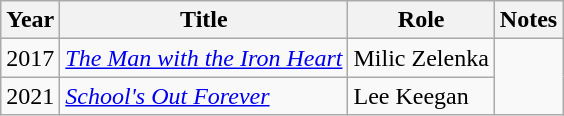<table class="wikitable sortable">
<tr>
<th>Year</th>
<th>Title</th>
<th>Role</th>
<th class="unsortable">Notes</th>
</tr>
<tr>
<td>2017</td>
<td><em><a href='#'>The Man with the Iron Heart</a></em></td>
<td>Milic Zelenka</td>
</tr>
<tr>
<td>2021</td>
<td><em><a href='#'>School's Out Forever</a></em></td>
<td>Lee Keegan</td>
</tr>
</table>
